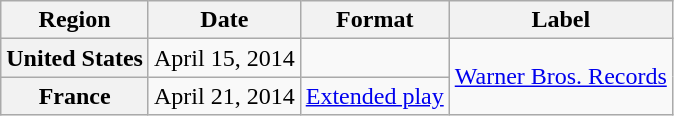<table class="wikitable plainrowheaders sortable" style="text-align:center;">
<tr>
<th scope="column">Region</th>
<th>Date</th>
<th>Format</th>
<th>Label</th>
</tr>
<tr>
<th scope="row">United States</th>
<td>April 15, 2014</td>
<td></td>
<td rowspan="2"><a href='#'>Warner Bros. Records</a></td>
</tr>
<tr>
<th scope="row">France</th>
<td>April 21, 2014</td>
<td><a href='#'>Extended play</a></td>
</tr>
</table>
